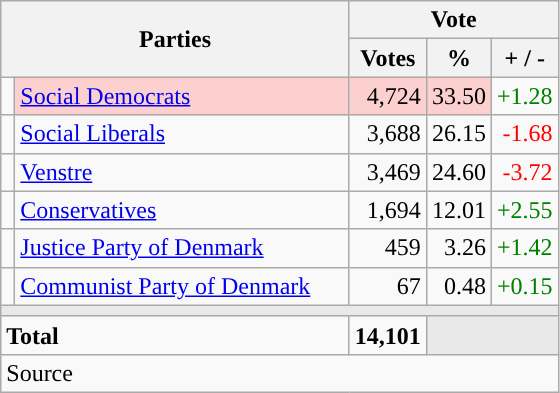<table class="wikitable" style="text-align:right;">
<tr>
<th style="text-align:centre;" rowspan="2" colspan="2" width="225">Parties</th>
<th colspan="3">Vote</th>
</tr>
<tr>
<th width="15">Votes</th>
<th width="15">%</th>
<th width="15">+ / -</th>
</tr>
<tr>
<td width="2" style="color:inherit;background:"></td>
<td bgcolor=#fbd0ce  align="left"><a href='#'>Social Democrats</a></td>
<td bgcolor=#fbd0ce>4,724</td>
<td bgcolor=#fbd0ce>33.50</td>
<td style=color:green;>+1.28</td>
</tr>
<tr>
<td width="2" style="color:inherit;background:"></td>
<td align="left"><a href='#'>Social Liberals</a></td>
<td>3,688</td>
<td>26.15</td>
<td style=color:red;>-1.68</td>
</tr>
<tr>
<td width="2" style="color:inherit;background:"></td>
<td align="left"><a href='#'>Venstre</a></td>
<td>3,469</td>
<td>24.60</td>
<td style=color:red;>-3.72</td>
</tr>
<tr>
<td width="2" style="color:inherit;background:"></td>
<td align="left"><a href='#'>Conservatives</a></td>
<td>1,694</td>
<td>12.01</td>
<td style=color:green;>+2.55</td>
</tr>
<tr>
<td width="2" style="color:inherit;background:"></td>
<td align="left"><a href='#'>Justice Party of Denmark</a></td>
<td>459</td>
<td>3.26</td>
<td style=color:green;>+1.42</td>
</tr>
<tr>
<td width="2" style="color:inherit;background:"></td>
<td align="left"><a href='#'>Communist Party of Denmark</a></td>
<td>67</td>
<td>0.48</td>
<td style=color:green;>+0.15</td>
</tr>
<tr>
<td colspan="7" bgcolor="#E9E9E9"></td>
</tr>
<tr>
<td align="left" colspan="2"><strong>Total</strong></td>
<td><strong>14,101</strong></td>
<td bgcolor="#E9E9E9" colspan="2"></td>
</tr>
<tr>
<td align="left" colspan="6">Source</td>
</tr>
</table>
